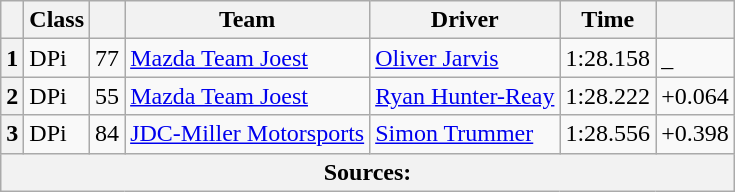<table class="wikitable">
<tr>
<th scope="col"></th>
<th scope="col">Class</th>
<th scope="col"></th>
<th scope="col">Team</th>
<th scope="col">Driver</th>
<th scope="col">Time</th>
<th scope="col"></th>
</tr>
<tr>
<th scope="row">1</th>
<td>DPi</td>
<td>77</td>
<td><a href='#'>Mazda Team Joest</a></td>
<td><a href='#'>Oliver Jarvis</a></td>
<td>1:28.158</td>
<td>_</td>
</tr>
<tr>
<th scope="row">2</th>
<td>DPi</td>
<td>55</td>
<td><a href='#'>Mazda Team Joest</a></td>
<td><a href='#'>Ryan Hunter-Reay</a></td>
<td>1:28.222</td>
<td>+0.064</td>
</tr>
<tr>
<th scope="row">3</th>
<td>DPi</td>
<td>84</td>
<td><a href='#'>JDC-Miller Motorsports</a></td>
<td><a href='#'>Simon Trummer</a></td>
<td>1:28.556</td>
<td>+0.398</td>
</tr>
<tr>
<th colspan="7">Sources:</th>
</tr>
</table>
